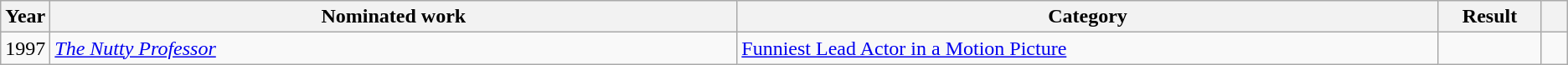<table class="wikitable sortable">
<tr>
<th scope="col" style="width:1em;">Year</th>
<th scope="col" style="width:39em;">Nominated work</th>
<th scope="col" style="width:40em;">Category</th>
<th scope="col" style="width:5em;">Result</th>
<th scope="col" style="width:1em;"class="unsortable"></th>
</tr>
<tr>
<td>1997</td>
<td><em><a href='#'>The Nutty Professor</a></em></td>
<td><a href='#'>Funniest Lead Actor in a Motion Picture</a></td>
<td></td>
<td></td>
</tr>
</table>
